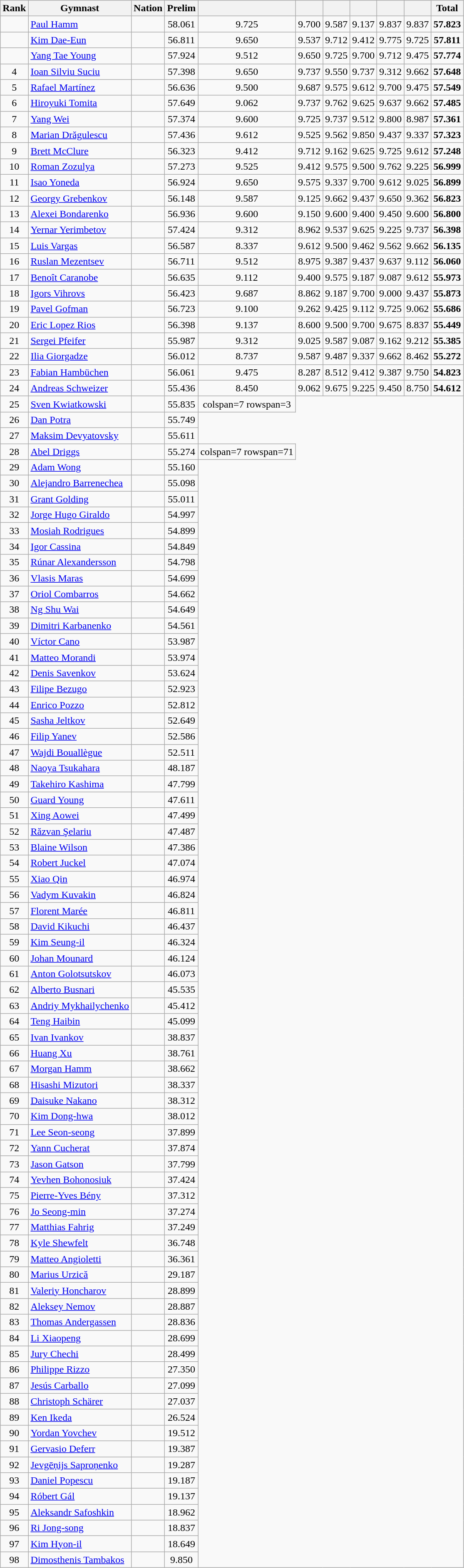<table class="wikitable sortable" style="text-align:center">
<tr>
<th>Rank</th>
<th>Gymnast</th>
<th>Nation</th>
<th>Prelim</th>
<th></th>
<th></th>
<th></th>
<th></th>
<th></th>
<th></th>
<th>Total</th>
</tr>
<tr>
<td></td>
<td align=left><a href='#'>Paul Hamm</a></td>
<td align=left></td>
<td>58.061</td>
<td>9.725</td>
<td>9.700</td>
<td>9.587</td>
<td>9.137</td>
<td>9.837</td>
<td>9.837</td>
<td><strong>57.823</strong></td>
</tr>
<tr>
<td></td>
<td align=left><a href='#'>Kim Dae-Eun</a></td>
<td align=left></td>
<td>56.811</td>
<td>9.650</td>
<td>9.537</td>
<td>9.712</td>
<td>9.412</td>
<td>9.775</td>
<td>9.725</td>
<td><strong>57.811</strong></td>
</tr>
<tr>
<td></td>
<td align=left><a href='#'>Yang Tae Young</a></td>
<td align=left></td>
<td>57.924</td>
<td>9.512</td>
<td>9.650</td>
<td>9.725</td>
<td>9.700</td>
<td>9.712</td>
<td>9.475</td>
<td><strong>57.774</strong></td>
</tr>
<tr>
<td>4</td>
<td align=left><a href='#'>Ioan Silviu Suciu</a></td>
<td align=left></td>
<td>57.398</td>
<td>9.650</td>
<td>9.737</td>
<td>9.550</td>
<td>9.737</td>
<td>9.312</td>
<td>9.662</td>
<td><strong>57.648</strong></td>
</tr>
<tr>
<td>5</td>
<td align=left><a href='#'>Rafael Martínez</a></td>
<td align=left></td>
<td>56.636</td>
<td>9.500</td>
<td>9.687</td>
<td>9.575</td>
<td>9.612</td>
<td>9.700</td>
<td>9.475</td>
<td><strong>57.549</strong></td>
</tr>
<tr>
<td>6</td>
<td align=left><a href='#'>Hiroyuki Tomita</a></td>
<td align=left></td>
<td>57.649</td>
<td>9.062</td>
<td>9.737</td>
<td>9.762</td>
<td>9.625</td>
<td>9.637</td>
<td>9.662</td>
<td><strong>57.485</strong></td>
</tr>
<tr>
<td>7</td>
<td align=left><a href='#'>Yang Wei</a></td>
<td align=left></td>
<td>57.374</td>
<td>9.600</td>
<td>9.725</td>
<td>9.737</td>
<td>9.512</td>
<td>9.800</td>
<td>8.987</td>
<td><strong>57.361</strong></td>
</tr>
<tr>
<td>8</td>
<td align=left><a href='#'>Marian Drăgulescu</a></td>
<td align=left></td>
<td>57.436</td>
<td>9.612</td>
<td>9.525</td>
<td>9.562</td>
<td>9.850</td>
<td>9.437</td>
<td>9.337</td>
<td><strong>57.323</strong></td>
</tr>
<tr>
<td>9</td>
<td align=left><a href='#'>Brett McClure</a></td>
<td align=left></td>
<td>56.323</td>
<td>9.412</td>
<td>9.712</td>
<td>9.162</td>
<td>9.625</td>
<td>9.725</td>
<td>9.612</td>
<td><strong>57.248</strong></td>
</tr>
<tr>
<td>10</td>
<td align=left><a href='#'>Roman Zozulya</a></td>
<td align=left></td>
<td>57.273</td>
<td>9.525</td>
<td>9.412</td>
<td>9.575</td>
<td>9.500</td>
<td>9.762</td>
<td>9.225</td>
<td><strong>56.999</strong></td>
</tr>
<tr>
<td>11</td>
<td align=left><a href='#'>Isao Yoneda</a></td>
<td align=left></td>
<td>56.924</td>
<td>9.650</td>
<td>9.575</td>
<td>9.337</td>
<td>9.700</td>
<td>9.612</td>
<td>9.025</td>
<td><strong>56.899</strong></td>
</tr>
<tr>
<td>12</td>
<td align=left><a href='#'>Georgy Grebenkov</a></td>
<td align=left></td>
<td>56.148</td>
<td>9.587</td>
<td>9.125</td>
<td>9.662</td>
<td>9.437</td>
<td>9.650</td>
<td>9.362</td>
<td><strong>56.823</strong></td>
</tr>
<tr>
<td>13</td>
<td align=left><a href='#'>Alexei Bondarenko</a></td>
<td align=left></td>
<td>56.936</td>
<td>9.600</td>
<td>9.150</td>
<td>9.600</td>
<td>9.400</td>
<td>9.450</td>
<td>9.600</td>
<td><strong>56.800</strong></td>
</tr>
<tr>
<td>14</td>
<td align=left><a href='#'>Yernar Yerimbetov</a></td>
<td align=left></td>
<td>57.424</td>
<td>9.312</td>
<td>8.962</td>
<td>9.537</td>
<td>9.625</td>
<td>9.225</td>
<td>9.737</td>
<td><strong>56.398</strong></td>
</tr>
<tr>
<td>15</td>
<td align=left><a href='#'>Luis Vargas</a></td>
<td align=left></td>
<td>56.587</td>
<td>8.337</td>
<td>9.612</td>
<td>9.500</td>
<td>9.462</td>
<td>9.562</td>
<td>9.662</td>
<td><strong>56.135</strong></td>
</tr>
<tr>
<td>16</td>
<td align=left><a href='#'>Ruslan Mezentsev</a></td>
<td align=left></td>
<td>56.711</td>
<td>9.512</td>
<td>8.975</td>
<td>9.387</td>
<td>9.437</td>
<td>9.637</td>
<td>9.112</td>
<td><strong>56.060</strong></td>
</tr>
<tr>
<td>17</td>
<td align=left><a href='#'>Benoît Caranobe</a></td>
<td align=left></td>
<td>56.635</td>
<td>9.112</td>
<td>9.400</td>
<td>9.575</td>
<td>9.187</td>
<td>9.087</td>
<td>9.612</td>
<td><strong>55.973</strong></td>
</tr>
<tr>
<td>18</td>
<td align=left><a href='#'>Igors Vihrovs</a></td>
<td align=left></td>
<td>56.423</td>
<td>9.687</td>
<td>8.862</td>
<td>9.187</td>
<td>9.700</td>
<td>9.000</td>
<td>9.437</td>
<td><strong>55.873</strong></td>
</tr>
<tr>
<td>19</td>
<td align=left><a href='#'>Pavel Gofman</a></td>
<td align=left></td>
<td>56.723</td>
<td>9.100</td>
<td>9.262</td>
<td>9.425</td>
<td>9.112</td>
<td>9.725</td>
<td>9.062</td>
<td><strong>55.686</strong></td>
</tr>
<tr>
<td>20</td>
<td align=left><a href='#'>Eric Lopez Rios</a></td>
<td align=left></td>
<td>56.398</td>
<td>9.137</td>
<td>8.600</td>
<td>9.500</td>
<td>9.700</td>
<td>9.675</td>
<td>8.837</td>
<td><strong>55.449</strong></td>
</tr>
<tr>
<td>21</td>
<td align=left><a href='#'>Sergei Pfeifer</a></td>
<td align=left></td>
<td>55.987</td>
<td>9.312</td>
<td>9.025</td>
<td>9.587</td>
<td>9.087</td>
<td>9.162</td>
<td>9.212</td>
<td><strong>55.385</strong></td>
</tr>
<tr>
<td>22</td>
<td align=left><a href='#'>Ilia Giorgadze</a></td>
<td align=left></td>
<td>56.012</td>
<td>8.737</td>
<td>9.587</td>
<td>9.487</td>
<td>9.337</td>
<td>9.662</td>
<td>8.462</td>
<td><strong>55.272</strong></td>
</tr>
<tr>
<td>23</td>
<td align=left><a href='#'>Fabian Hambüchen</a></td>
<td align=left></td>
<td>56.061</td>
<td>9.475</td>
<td>8.287</td>
<td>8.512</td>
<td>9.412</td>
<td>9.387</td>
<td>9.750</td>
<td><strong>54.823</strong></td>
</tr>
<tr>
<td>24</td>
<td align=left><a href='#'>Andreas Schweizer</a></td>
<td align=left></td>
<td>55.436</td>
<td>8.450</td>
<td>9.062</td>
<td>9.675</td>
<td>9.225</td>
<td>9.450</td>
<td>8.750</td>
<td><strong>54.612</strong></td>
</tr>
<tr>
<td>25</td>
<td align=left><a href='#'>Sven Kwiatkowski</a></td>
<td align="left"></td>
<td>55.835</td>
<td>colspan=7 rowspan=3 </td>
</tr>
<tr>
<td>26</td>
<td align=left><a href='#'>Dan Potra</a></td>
<td align="left"></td>
<td>55.749</td>
</tr>
<tr>
<td>27</td>
<td align=left><a href='#'>Maksim Devyatovsky</a></td>
<td align="left"></td>
<td>55.611</td>
</tr>
<tr>
<td>28</td>
<td align=left><a href='#'>Abel Driggs</a></td>
<td align="left"></td>
<td>55.274</td>
<td>colspan=7 rowspan=71 </td>
</tr>
<tr>
<td>29</td>
<td align=left><a href='#'>Adam Wong</a></td>
<td align="left"></td>
<td>55.160</td>
</tr>
<tr>
<td>30</td>
<td align=left><a href='#'>Alejandro Barrenechea</a></td>
<td align="left"></td>
<td>55.098</td>
</tr>
<tr>
<td>31</td>
<td align=left><a href='#'>Grant Golding</a></td>
<td align="left"></td>
<td>55.011</td>
</tr>
<tr>
<td>32</td>
<td align=left><a href='#'>Jorge Hugo Giraldo</a></td>
<td align="left"></td>
<td>54.997</td>
</tr>
<tr>
<td>33</td>
<td align=left><a href='#'>Mosiah Rodrigues</a></td>
<td align="left"></td>
<td>54.899</td>
</tr>
<tr>
<td>34</td>
<td align=left><a href='#'>Igor Cassina</a></td>
<td align="left"></td>
<td>54.849</td>
</tr>
<tr>
<td>35</td>
<td align=left><a href='#'>Rúnar Alexandersson</a></td>
<td align="left"></td>
<td>54.798</td>
</tr>
<tr>
<td>36</td>
<td align=left><a href='#'>Vlasis Maras</a></td>
<td align="left"></td>
<td>54.699</td>
</tr>
<tr>
<td>37</td>
<td align=left><a href='#'>Oriol Combarros</a></td>
<td align="left"></td>
<td>54.662</td>
</tr>
<tr>
<td>38</td>
<td align=left><a href='#'>Ng Shu Wai</a></td>
<td align="left"></td>
<td>54.649</td>
</tr>
<tr>
<td>39</td>
<td align=left><a href='#'>Dimitri Karbanenko</a></td>
<td align="left"></td>
<td>54.561</td>
</tr>
<tr>
<td>40</td>
<td align=left><a href='#'>Víctor Cano</a></td>
<td align="left"></td>
<td>53.987</td>
</tr>
<tr>
<td>41</td>
<td align=left><a href='#'>Matteo Morandi</a></td>
<td align="left"></td>
<td>53.974</td>
</tr>
<tr>
<td>42</td>
<td align=left><a href='#'>Denis Savenkov</a></td>
<td align="left"></td>
<td>53.624</td>
</tr>
<tr>
<td>43</td>
<td align=left><a href='#'>Filipe Bezugo</a></td>
<td align="left"></td>
<td>52.923</td>
</tr>
<tr>
<td>44</td>
<td align=left><a href='#'>Enrico Pozzo</a></td>
<td align="left"></td>
<td>52.812</td>
</tr>
<tr>
<td>45</td>
<td align=left><a href='#'>Sasha Jeltkov</a></td>
<td align="left"></td>
<td>52.649</td>
</tr>
<tr>
<td>46</td>
<td align=left><a href='#'>Filip Yanev</a></td>
<td align="left"></td>
<td>52.586</td>
</tr>
<tr>
<td>47</td>
<td align=left><a href='#'>Wajdi Bouallègue</a></td>
<td align="left"></td>
<td>52.511</td>
</tr>
<tr>
<td>48</td>
<td align=left><a href='#'>Naoya Tsukahara</a></td>
<td align="left"></td>
<td>48.187</td>
</tr>
<tr>
<td>49</td>
<td align=left><a href='#'>Takehiro Kashima</a></td>
<td align="left"></td>
<td>47.799</td>
</tr>
<tr>
<td>50</td>
<td align=left><a href='#'>Guard Young</a></td>
<td align="left"></td>
<td>47.611</td>
</tr>
<tr>
<td>51</td>
<td align=left><a href='#'>Xing Aowei</a></td>
<td align="left"></td>
<td>47.499</td>
</tr>
<tr>
<td>52</td>
<td align=left><a href='#'>Răzvan Şelariu</a></td>
<td align="left"></td>
<td>47.487</td>
</tr>
<tr>
<td>53</td>
<td align=left><a href='#'>Blaine Wilson</a></td>
<td align="left"></td>
<td>47.386</td>
</tr>
<tr>
<td>54</td>
<td align=left><a href='#'>Robert Juckel</a></td>
<td align="left"></td>
<td>47.074</td>
</tr>
<tr>
<td>55</td>
<td align=left><a href='#'>Xiao Qin</a></td>
<td align="left"></td>
<td>46.974</td>
</tr>
<tr>
<td>56</td>
<td align=left><a href='#'>Vadym Kuvakin</a></td>
<td align="left"></td>
<td>46.824</td>
</tr>
<tr>
<td>57</td>
<td align=left><a href='#'>Florent Marée</a></td>
<td align="left"></td>
<td>46.811</td>
</tr>
<tr>
<td>58</td>
<td align=left><a href='#'>David Kikuchi</a></td>
<td align="left"></td>
<td>46.437</td>
</tr>
<tr>
<td>59</td>
<td align=left><a href='#'>Kim Seung-il</a></td>
<td align="left"></td>
<td>46.324</td>
</tr>
<tr>
<td>60</td>
<td align=left><a href='#'>Johan Mounard</a></td>
<td align="left"></td>
<td>46.124</td>
</tr>
<tr>
<td>61</td>
<td align=left><a href='#'>Anton Golotsutskov</a></td>
<td align="left"></td>
<td>46.073</td>
</tr>
<tr>
<td>62</td>
<td align=left><a href='#'>Alberto Busnari</a></td>
<td align="left"></td>
<td>45.535</td>
</tr>
<tr>
<td>63</td>
<td align=left><a href='#'>Andriy Mykhailychenko</a></td>
<td align="left"></td>
<td>45.412</td>
</tr>
<tr>
<td>64</td>
<td align=left><a href='#'>Teng Haibin</a></td>
<td align="left"></td>
<td>45.099</td>
</tr>
<tr>
<td>65</td>
<td align=left><a href='#'>Ivan Ivankov</a></td>
<td align="left"></td>
<td>38.837</td>
</tr>
<tr>
<td>66</td>
<td align=left><a href='#'>Huang Xu</a></td>
<td align="left"></td>
<td>38.761</td>
</tr>
<tr>
<td>67</td>
<td align=left><a href='#'>Morgan Hamm</a></td>
<td align="left"></td>
<td>38.662</td>
</tr>
<tr>
<td>68</td>
<td align=left><a href='#'>Hisashi Mizutori</a></td>
<td align="left"></td>
<td>38.337</td>
</tr>
<tr>
<td>69</td>
<td align=left><a href='#'>Daisuke Nakano</a></td>
<td align="left"></td>
<td>38.312</td>
</tr>
<tr>
<td>70</td>
<td align=left><a href='#'>Kim Dong-hwa</a></td>
<td align="left"></td>
<td>38.012</td>
</tr>
<tr>
<td>71</td>
<td align=left><a href='#'>Lee Seon-seong</a></td>
<td align="left"></td>
<td>37.899</td>
</tr>
<tr>
<td>72</td>
<td align=left><a href='#'>Yann Cucherat</a></td>
<td align="left"></td>
<td>37.874</td>
</tr>
<tr>
<td>73</td>
<td align=left><a href='#'>Jason Gatson</a></td>
<td align="left"></td>
<td>37.799</td>
</tr>
<tr>
<td>74</td>
<td align=left><a href='#'>Yevhen Bohonosiuk</a></td>
<td align="left"></td>
<td>37.424</td>
</tr>
<tr>
<td>75</td>
<td align=left><a href='#'>Pierre-Yves Bény</a></td>
<td align="left"></td>
<td>37.312</td>
</tr>
<tr>
<td>76</td>
<td align=left><a href='#'>Jo Seong-min</a></td>
<td align="left"></td>
<td>37.274</td>
</tr>
<tr>
<td>77</td>
<td align=left><a href='#'>Matthias Fahrig</a></td>
<td align="left"></td>
<td>37.249</td>
</tr>
<tr>
<td>78</td>
<td align=left><a href='#'>Kyle Shewfelt</a></td>
<td align="left"></td>
<td>36.748</td>
</tr>
<tr>
<td>79</td>
<td align=left><a href='#'>Matteo Angioletti</a></td>
<td align="left"></td>
<td>36.361</td>
</tr>
<tr>
<td>80</td>
<td align=left><a href='#'>Marius Urzică</a></td>
<td align="left"></td>
<td>29.187</td>
</tr>
<tr>
<td>81</td>
<td align=left><a href='#'>Valeriy Honcharov</a></td>
<td align="left"></td>
<td>28.899</td>
</tr>
<tr>
<td>82</td>
<td align=left><a href='#'>Aleksey Nemov</a></td>
<td align="left"></td>
<td>28.887</td>
</tr>
<tr>
<td>83</td>
<td align=left><a href='#'>Thomas Andergassen</a></td>
<td align="left"></td>
<td>28.836</td>
</tr>
<tr>
<td>84</td>
<td align=left><a href='#'>Li Xiaopeng</a></td>
<td align="left"></td>
<td>28.699</td>
</tr>
<tr>
<td>85</td>
<td align=left><a href='#'>Jury Chechi</a></td>
<td align="left"></td>
<td>28.499</td>
</tr>
<tr>
<td>86</td>
<td align=left><a href='#'>Philippe Rizzo</a></td>
<td align="left"></td>
<td>27.350</td>
</tr>
<tr>
<td>87</td>
<td align=left><a href='#'>Jesús Carballo</a></td>
<td align="left"></td>
<td>27.099</td>
</tr>
<tr>
<td>88</td>
<td align=left><a href='#'>Christoph Schärer</a></td>
<td align="left"></td>
<td>27.037</td>
</tr>
<tr>
<td>89</td>
<td align=left><a href='#'>Ken Ikeda</a></td>
<td align="left"></td>
<td>26.524</td>
</tr>
<tr>
<td>90</td>
<td align=left><a href='#'>Yordan Yovchev</a></td>
<td align="left"></td>
<td>19.512</td>
</tr>
<tr>
<td>91</td>
<td align=left><a href='#'>Gervasio Deferr</a></td>
<td align="left"></td>
<td>19.387</td>
</tr>
<tr>
<td>92</td>
<td align=left><a href='#'>Jevgēņijs Saproņenko</a></td>
<td align="left"></td>
<td>19.287</td>
</tr>
<tr>
<td>93</td>
<td align=left><a href='#'>Daniel Popescu</a></td>
<td align="left"></td>
<td>19.187</td>
</tr>
<tr>
<td>94</td>
<td align=left><a href='#'>Róbert Gál</a></td>
<td align="left"></td>
<td>19.137</td>
</tr>
<tr>
<td>95</td>
<td align=left><a href='#'>Aleksandr Safoshkin</a></td>
<td align="left"></td>
<td>18.962</td>
</tr>
<tr>
<td>96</td>
<td align=left><a href='#'>Ri Jong-song</a></td>
<td align="left"></td>
<td>18.837</td>
</tr>
<tr>
<td>97</td>
<td align=left><a href='#'>Kim Hyon-il</a></td>
<td align="left"></td>
<td>18.649</td>
</tr>
<tr>
<td>98</td>
<td align=left><a href='#'>Dimosthenis Tambakos</a></td>
<td align="left"></td>
<td>9.850</td>
</tr>
</table>
